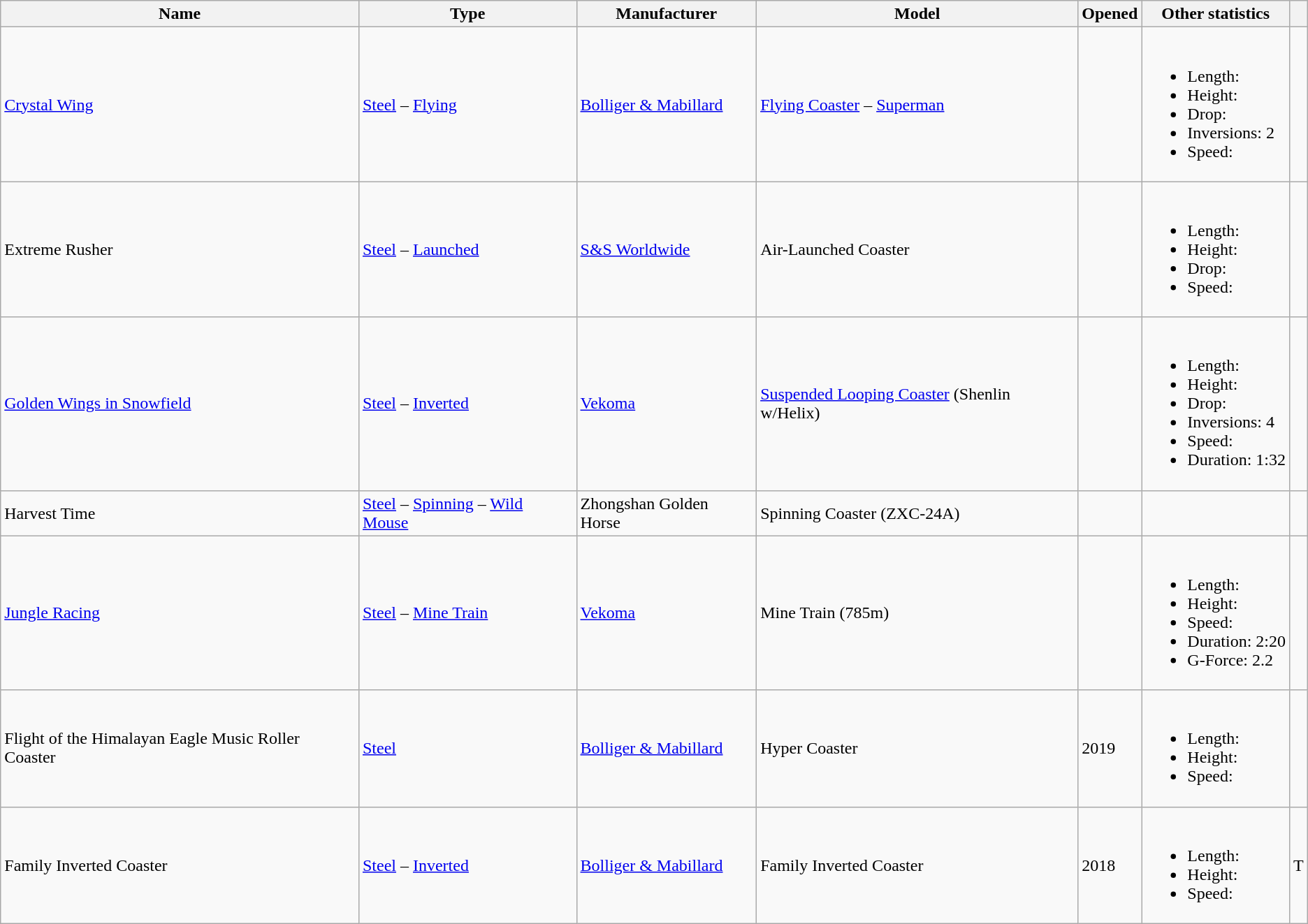<table class="wikitable sortable">
<tr>
<th>Name</th>
<th>Type</th>
<th>Manufacturer</th>
<th>Model</th>
<th>Opened</th>
<th class="unsortable">Other statistics</th>
<th class="unsortable"></th>
</tr>
<tr>
<td><a href='#'>Crystal Wing</a></td>
<td><a href='#'>Steel</a> – <a href='#'>Flying</a></td>
<td><a href='#'>Bolliger & Mabillard</a></td>
<td><a href='#'>Flying Coaster</a> – <a href='#'>Superman</a></td>
<td></td>
<td><br><ul><li>Length: </li><li>Height: </li><li>Drop: </li><li>Inversions: 2</li><li>Speed: </li></ul></td>
<td></td>
</tr>
<tr>
<td>Extreme Rusher</td>
<td><a href='#'>Steel</a> – <a href='#'>Launched</a></td>
<td><a href='#'>S&S Worldwide</a></td>
<td>Air-Launched Coaster</td>
<td></td>
<td><br><ul><li>Length: </li><li>Height: </li><li>Drop: </li><li>Speed: </li></ul></td>
<td></td>
</tr>
<tr>
<td><a href='#'>Golden Wings in Snowfield</a></td>
<td><a href='#'>Steel</a> – <a href='#'>Inverted</a></td>
<td><a href='#'>Vekoma</a></td>
<td><a href='#'>Suspended Looping Coaster</a> (Shenlin w/Helix)</td>
<td></td>
<td><br><ul><li>Length: </li><li>Height: </li><li>Drop: </li><li>Inversions: 4</li><li>Speed: </li><li>Duration: 1:32</li></ul></td>
<td></td>
</tr>
<tr>
<td>Harvest Time</td>
<td><a href='#'>Steel</a> – <a href='#'>Spinning</a> – <a href='#'>Wild Mouse</a></td>
<td>Zhongshan Golden Horse</td>
<td>Spinning Coaster (ZXC-24A)</td>
<td></td>
<td></td>
<td></td>
</tr>
<tr>
<td><a href='#'>Jungle Racing</a></td>
<td><a href='#'>Steel</a> – <a href='#'>Mine Train</a></td>
<td><a href='#'>Vekoma</a></td>
<td>Mine Train (785m)</td>
<td></td>
<td><br><ul><li>Length: </li><li>Height: </li><li>Speed: </li><li>Duration: 2:20</li><li>G-Force: 2.2</li></ul></td>
<td></td>
</tr>
<tr>
<td>Flight of the Himalayan Eagle Music Roller Coaster</td>
<td><a href='#'>Steel</a></td>
<td><a href='#'>Bolliger & Mabillard</a></td>
<td>Hyper Coaster</td>
<td>2019</td>
<td><br><ul><li>Length: </li><li>Height: </li><li>Speed: </li></ul></td>
<td></td>
</tr>
<tr>
<td>Family Inverted Coaster</td>
<td><a href='#'>Steel</a> – <a href='#'>Inverted</a></td>
<td><a href='#'>Bolliger & Mabillard</a></td>
<td>Family Inverted Coaster</td>
<td>2018</td>
<td><br><ul><li>Length: </li><li>Height: </li><li>Speed: </li></ul></td>
<td>T</td>
</tr>
</table>
